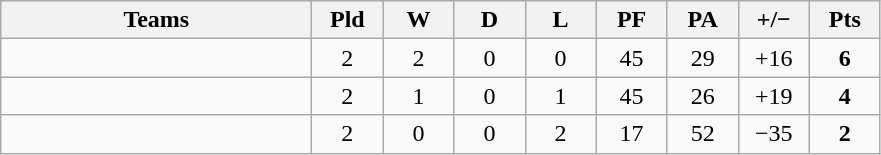<table class="wikitable" style="text-align: center;">
<tr>
<th width="200">Teams</th>
<th width="40">Pld</th>
<th width="40">W</th>
<th width="40">D</th>
<th width="40">L</th>
<th width="40">PF</th>
<th width="40">PA</th>
<th width="40">+/−</th>
<th width="40">Pts</th>
</tr>
<tr>
<td align=left></td>
<td>2</td>
<td>2</td>
<td>0</td>
<td>0</td>
<td>45</td>
<td>29</td>
<td>+16</td>
<td><strong>6</strong></td>
</tr>
<tr>
<td align=left></td>
<td>2</td>
<td>1</td>
<td>0</td>
<td>1</td>
<td>45</td>
<td>26</td>
<td>+19</td>
<td><strong>4</strong></td>
</tr>
<tr>
<td align=left></td>
<td>2</td>
<td>0</td>
<td>0</td>
<td>2</td>
<td>17</td>
<td>52</td>
<td>−35</td>
<td><strong>2</strong></td>
</tr>
</table>
